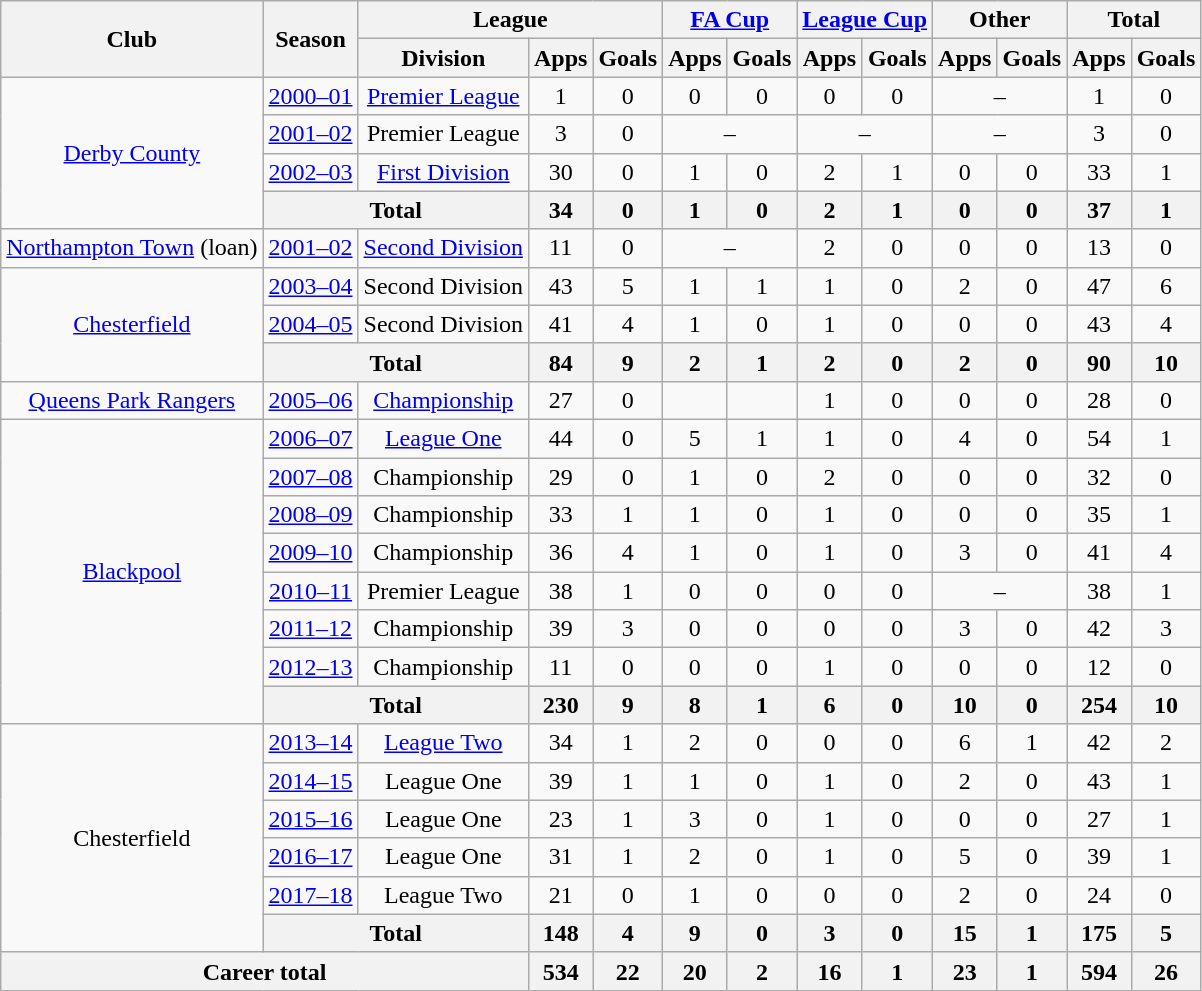<table class="wikitable" style="text-align:center">
<tr>
<th rowspan="2">Club</th>
<th rowspan="2">Season</th>
<th colspan="3">League</th>
<th colspan="2"><a href='#'>FA Cup</a></th>
<th colspan="2"><a href='#'>League Cup</a></th>
<th colspan="2">Other</th>
<th colspan="2">Total</th>
</tr>
<tr>
<th>Division</th>
<th>Apps</th>
<th>Goals</th>
<th>Apps</th>
<th>Goals</th>
<th>Apps</th>
<th>Goals</th>
<th>Apps</th>
<th>Goals</th>
<th>Apps</th>
<th>Goals</th>
</tr>
<tr>
<td rowspan="4"><a href='#'>Derby County</a></td>
<td><a href='#'>2000–01</a></td>
<td><a href='#'>Premier League</a></td>
<td>1</td>
<td>0</td>
<td>0</td>
<td>0</td>
<td>0</td>
<td>0</td>
<td colspan="2">–</td>
<td>1</td>
<td>0</td>
</tr>
<tr>
<td><a href='#'>2001–02</a></td>
<td>Premier League</td>
<td>3</td>
<td>0</td>
<td colspan="2">–</td>
<td colspan="2">–</td>
<td colspan="2">–</td>
<td>3</td>
<td>0</td>
</tr>
<tr>
<td><a href='#'>2002–03</a></td>
<td><a href='#'>First Division</a></td>
<td>30</td>
<td>0</td>
<td>1</td>
<td>0</td>
<td>2</td>
<td>1</td>
<td>0</td>
<td>0</td>
<td>33</td>
<td>1</td>
</tr>
<tr>
<th colspan="2">Total</th>
<th>34</th>
<th>0</th>
<th>1</th>
<th>0</th>
<th>2</th>
<th>1</th>
<th>0</th>
<th>0</th>
<th>37</th>
<th>1</th>
</tr>
<tr>
<td><a href='#'>Northampton Town</a> (loan)</td>
<td><a href='#'>2001–02</a></td>
<td><a href='#'>Second Division</a></td>
<td>11</td>
<td>0</td>
<td colspan="2">–</td>
<td>2</td>
<td>0</td>
<td>0</td>
<td>0</td>
<td>13</td>
<td>0</td>
</tr>
<tr>
<td rowspan="3"><a href='#'>Chesterfield</a></td>
<td><a href='#'>2003–04</a></td>
<td>Second Division</td>
<td>43</td>
<td>5</td>
<td>1</td>
<td>1</td>
<td>1</td>
<td>0</td>
<td>2</td>
<td>0</td>
<td>47</td>
<td>6</td>
</tr>
<tr>
<td><a href='#'>2004–05</a></td>
<td>Second Division</td>
<td>41</td>
<td>4</td>
<td>1</td>
<td>0</td>
<td>1</td>
<td>0</td>
<td>0</td>
<td>0</td>
<td>43</td>
<td>4</td>
</tr>
<tr>
<th colspan="2">Total</th>
<th>84</th>
<th>9</th>
<th>2</th>
<th>1</th>
<th>2</th>
<th>0</th>
<th>2</th>
<th>0</th>
<th>90</th>
<th>10</th>
</tr>
<tr>
<td><a href='#'>Queens Park Rangers</a></td>
<td><a href='#'>2005–06</a></td>
<td><a href='#'>Championship</a></td>
<td>27</td>
<td>0</td>
<td></td>
<td></td>
<td>1</td>
<td>0</td>
<td>0</td>
<td>0</td>
<td>28</td>
<td>0</td>
</tr>
<tr>
<td rowspan="8"><a href='#'>Blackpool</a></td>
<td><a href='#'>2006–07</a></td>
<td><a href='#'>League One</a></td>
<td>44</td>
<td>0</td>
<td>5</td>
<td>1</td>
<td>1</td>
<td>0</td>
<td>4</td>
<td>0</td>
<td>54</td>
<td>1</td>
</tr>
<tr>
<td><a href='#'>2007–08</a></td>
<td>Championship</td>
<td>29</td>
<td>0</td>
<td>1</td>
<td>0</td>
<td>2</td>
<td>0</td>
<td>0</td>
<td>0</td>
<td>32</td>
<td>0</td>
</tr>
<tr>
<td><a href='#'>2008–09</a></td>
<td>Championship</td>
<td>33</td>
<td>1</td>
<td>1</td>
<td>0</td>
<td>1</td>
<td>0</td>
<td>0</td>
<td>0</td>
<td>35</td>
<td>1</td>
</tr>
<tr>
<td><a href='#'>2009–10</a></td>
<td>Championship</td>
<td>36</td>
<td>4</td>
<td>1</td>
<td>0</td>
<td>1</td>
<td>0</td>
<td>3</td>
<td>0</td>
<td>41</td>
<td>4</td>
</tr>
<tr>
<td><a href='#'>2010–11</a></td>
<td>Premier League</td>
<td>38</td>
<td>1</td>
<td>0</td>
<td>0</td>
<td>0</td>
<td>0</td>
<td colspan="2">–</td>
<td>38</td>
<td>1</td>
</tr>
<tr>
<td><a href='#'>2011–12</a></td>
<td>Championship</td>
<td>39</td>
<td>3</td>
<td>0</td>
<td>0</td>
<td>0</td>
<td>0</td>
<td>3</td>
<td>0</td>
<td>42</td>
<td>3</td>
</tr>
<tr>
<td><a href='#'>2012–13</a></td>
<td>Championship</td>
<td>11</td>
<td>0</td>
<td>0</td>
<td>0</td>
<td>1</td>
<td>0</td>
<td>0</td>
<td>0</td>
<td>12</td>
<td>0</td>
</tr>
<tr>
<th colspan="2">Total</th>
<th>230</th>
<th>9</th>
<th>8</th>
<th>1</th>
<th>6</th>
<th>0</th>
<th>10</th>
<th>0</th>
<th>254</th>
<th>10</th>
</tr>
<tr>
<td rowspan="6">Chesterfield</td>
<td><a href='#'>2013–14</a></td>
<td rowspan="1"><a href='#'>League Two</a></td>
<td>34</td>
<td>1</td>
<td>2</td>
<td>0</td>
<td>0</td>
<td>0</td>
<td>6</td>
<td>1</td>
<td>42</td>
<td>2</td>
</tr>
<tr>
<td><a href='#'>2014–15</a></td>
<td>League One</td>
<td>39</td>
<td>1</td>
<td>1</td>
<td>0</td>
<td>1</td>
<td>0</td>
<td>2</td>
<td>0</td>
<td>43</td>
<td>1</td>
</tr>
<tr>
<td><a href='#'>2015–16</a></td>
<td>League One</td>
<td>23</td>
<td>1</td>
<td>3</td>
<td>0</td>
<td>1</td>
<td>0</td>
<td>0</td>
<td>0</td>
<td>27</td>
<td>1</td>
</tr>
<tr>
<td><a href='#'>2016–17</a></td>
<td>League One</td>
<td>31</td>
<td>1</td>
<td>2</td>
<td>0</td>
<td>1</td>
<td>0</td>
<td>5</td>
<td>0</td>
<td>39</td>
<td>1</td>
</tr>
<tr>
<td><a href='#'>2017–18</a></td>
<td>League Two</td>
<td>21</td>
<td>0</td>
<td>1</td>
<td>0</td>
<td>0</td>
<td>0</td>
<td>2</td>
<td>0</td>
<td>24</td>
<td>0</td>
</tr>
<tr>
<th colspan="2">Total</th>
<th>148</th>
<th>4</th>
<th>9</th>
<th>0</th>
<th>3</th>
<th>0</th>
<th>15</th>
<th>1</th>
<th>175</th>
<th>5</th>
</tr>
<tr>
<th colspan="3">Career total</th>
<th>534</th>
<th>22</th>
<th>20</th>
<th>2</th>
<th>16</th>
<th>1</th>
<th>23</th>
<th>1</th>
<th>594</th>
<th>26</th>
</tr>
</table>
